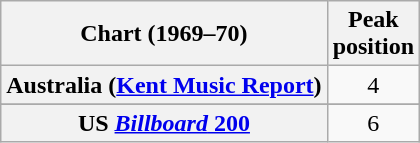<table class="wikitable sortable plainrowheaders" style="text-align:center">
<tr>
<th>Chart (1969–70)</th>
<th>Peak<br>position</th>
</tr>
<tr>
<th scope="row">Australia (<a href='#'>Kent Music Report</a>)</th>
<td align="center">4</td>
</tr>
<tr>
</tr>
<tr>
</tr>
<tr>
</tr>
<tr>
</tr>
<tr>
</tr>
<tr>
<th scope="row">US <a href='#'><em>Billboard</em> 200</a></th>
<td align="center">6</td>
</tr>
</table>
